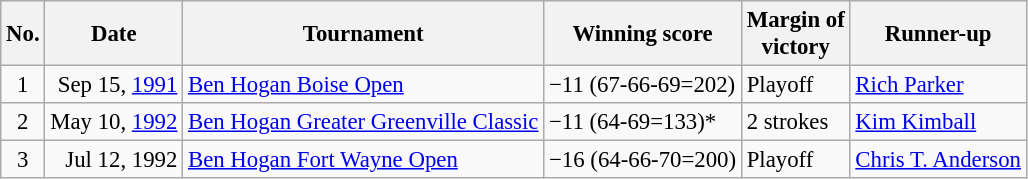<table class="wikitable" style="font-size:95%;">
<tr>
<th>No.</th>
<th>Date</th>
<th>Tournament</th>
<th>Winning score</th>
<th>Margin of<br>victory</th>
<th>Runner-up</th>
</tr>
<tr>
<td align=center>1</td>
<td align=right>Sep 15, <a href='#'>1991</a></td>
<td><a href='#'>Ben Hogan Boise Open</a></td>
<td>−11 (67-66-69=202)</td>
<td>Playoff</td>
<td> <a href='#'>Rich Parker</a></td>
</tr>
<tr>
<td align=center>2</td>
<td align=right>May 10, <a href='#'>1992</a></td>
<td><a href='#'>Ben Hogan Greater Greenville Classic</a></td>
<td>−11 (64-69=133)*</td>
<td>2 strokes</td>
<td> <a href='#'>Kim Kimball</a></td>
</tr>
<tr>
<td align=center>3</td>
<td align=right>Jul 12, 1992</td>
<td><a href='#'>Ben Hogan Fort Wayne Open</a></td>
<td>−16 (64-66-70=200)</td>
<td>Playoff</td>
<td> <a href='#'>Chris T. Anderson</a></td>
</tr>
</table>
